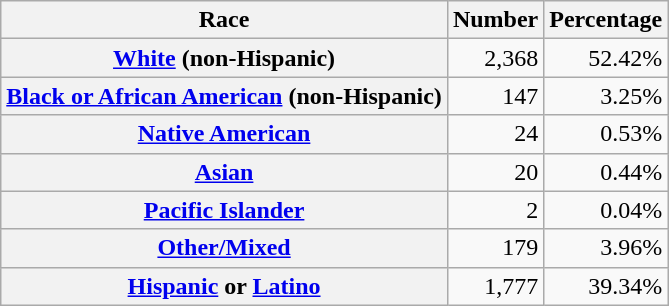<table class="wikitable" style="text-align:right">
<tr>
<th scope="col">Race</th>
<th scope="col">Number</th>
<th scope="col">Percentage</th>
</tr>
<tr>
<th scope="row"><a href='#'>White</a> (non-Hispanic)</th>
<td>2,368</td>
<td>52.42%</td>
</tr>
<tr>
<th scope="row"><a href='#'>Black or African American</a> (non-Hispanic)</th>
<td>147</td>
<td>3.25%</td>
</tr>
<tr>
<th scope="row"><a href='#'>Native American</a></th>
<td>24</td>
<td>0.53%</td>
</tr>
<tr>
<th scope="row"><a href='#'>Asian</a></th>
<td>20</td>
<td>0.44%</td>
</tr>
<tr>
<th scope="row"><a href='#'>Pacific Islander</a></th>
<td>2</td>
<td>0.04%</td>
</tr>
<tr>
<th scope="row"><a href='#'>Other/Mixed</a></th>
<td>179</td>
<td>3.96%</td>
</tr>
<tr>
<th scope="row"><a href='#'>Hispanic</a> or <a href='#'>Latino</a></th>
<td>1,777</td>
<td>39.34%</td>
</tr>
</table>
